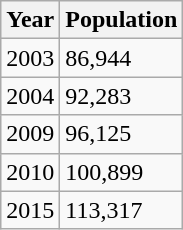<table class="wikitable">
<tr>
<th>Year</th>
<th>Population</th>
</tr>
<tr>
<td>2003</td>
<td>86,944</td>
</tr>
<tr>
<td>2004</td>
<td>92,283</td>
</tr>
<tr>
<td>2009</td>
<td>96,125</td>
</tr>
<tr>
<td>2010</td>
<td>100,899</td>
</tr>
<tr>
<td>2015</td>
<td>113,317</td>
</tr>
</table>
